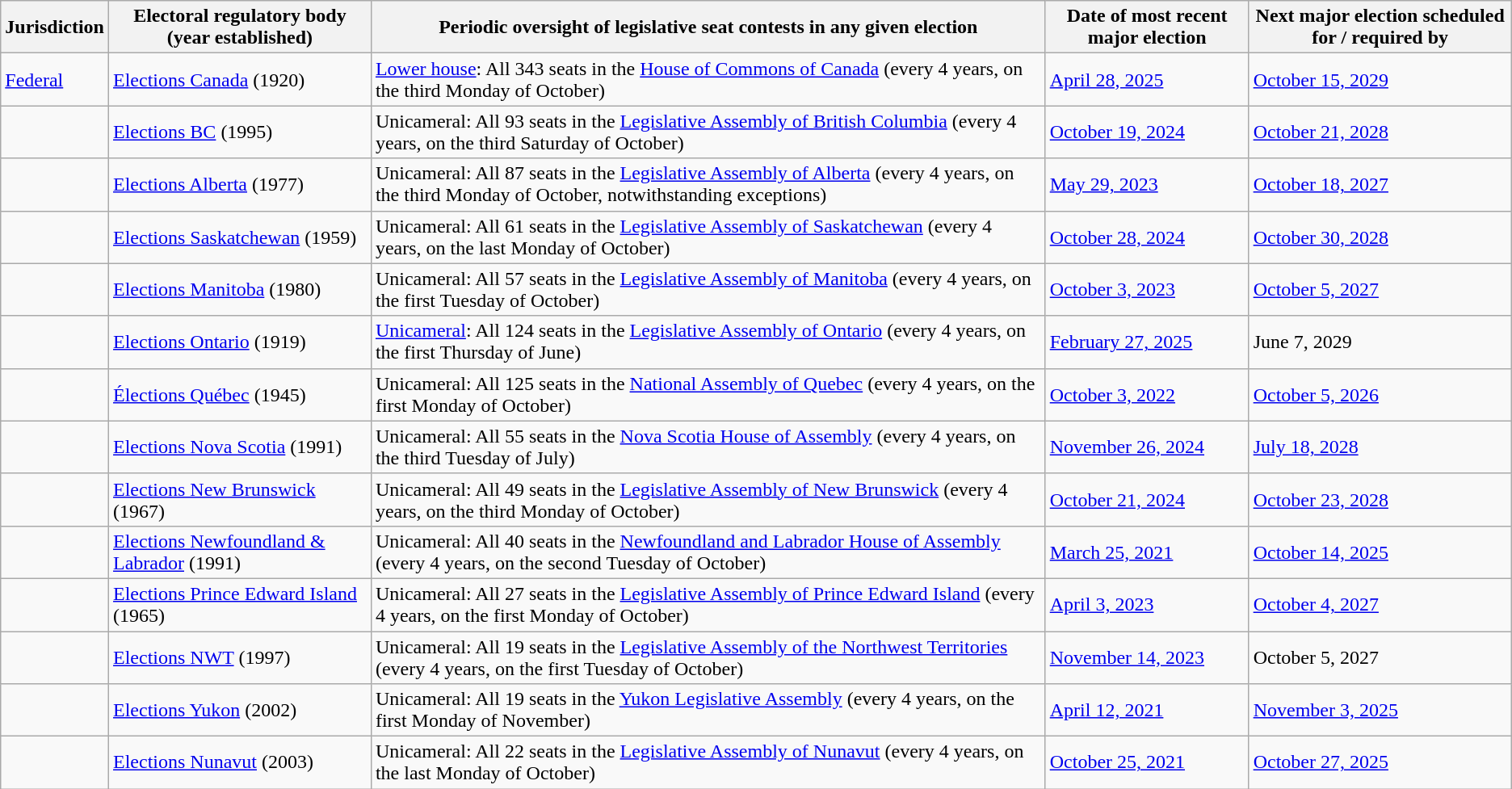<table class="wikitable sortable" border="1" style="float: left;">
<tr>
<th>Jurisdiction</th>
<th>Electoral regulatory body (year established)</th>
<th>Periodic oversight of legislative seat contests in any given election</th>
<th>Date of most recent major election</th>
<th>Next major election scheduled for / required by</th>
</tr>
<tr>
<td> <a href='#'>Federal</a></td>
<td><a href='#'>Elections Canada</a> (1920)</td>
<td><a href='#'>Lower house</a>: All 343 seats in the <a href='#'>House of Commons of Canada</a> (every 4 years, on the third Monday of October)</td>
<td><a href='#'>April 28, 2025</a></td>
<td><a href='#'>October 15, 2029</a></td>
</tr>
<tr>
<td></td>
<td><a href='#'>Elections BC</a> (1995)</td>
<td>Unicameral: All 93 seats in the <a href='#'>Legislative Assembly of British Columbia</a> (every 4 years, on the third Saturday of October)</td>
<td><a href='#'>October 19, 2024</a></td>
<td><a href='#'>October 21, 2028</a></td>
</tr>
<tr>
<td></td>
<td><a href='#'>Elections Alberta</a> (1977)</td>
<td>Unicameral: All 87 seats in the <a href='#'>Legislative Assembly of Alberta</a> (every 4 years, on the third Monday of October, notwithstanding exceptions)</td>
<td><a href='#'>May 29, 2023</a></td>
<td><a href='#'>October 18, 2027</a></td>
</tr>
<tr>
<td></td>
<td><a href='#'>Elections Saskatchewan</a> (1959)</td>
<td>Unicameral: All 61 seats in the <a href='#'>Legislative Assembly of Saskatchewan</a> (every 4 years, on the last Monday of October)</td>
<td><a href='#'>October 28, 2024</a></td>
<td><a href='#'>October 30, 2028</a></td>
</tr>
<tr>
<td></td>
<td><a href='#'>Elections Manitoba</a> (1980)</td>
<td>Unicameral: All 57 seats in the <a href='#'>Legislative Assembly of Manitoba</a> (every 4 years, on the first Tuesday of October)</td>
<td><a href='#'>October 3, 2023</a></td>
<td><a href='#'>October 5, 2027</a></td>
</tr>
<tr>
<td></td>
<td><a href='#'>Elections Ontario</a> (1919)</td>
<td><a href='#'>Unicameral</a>: All 124 seats in the <a href='#'>Legislative Assembly of Ontario</a> (every 4 years, on the first Thursday of June)</td>
<td><a href='#'>February 27, 2025</a></td>
<td>June 7, 2029</td>
</tr>
<tr>
<td></td>
<td><a href='#'>Élections Québec</a> (1945)</td>
<td>Unicameral: All 125 seats in the <a href='#'>National Assembly of Quebec</a> (every 4 years, on the first Monday of October)</td>
<td><a href='#'>October 3, 2022</a></td>
<td><a href='#'>October 5, 2026</a></td>
</tr>
<tr>
<td></td>
<td><a href='#'>Elections Nova Scotia</a> (1991)</td>
<td>Unicameral: All 55 seats in the <a href='#'>Nova Scotia House of Assembly</a> (every 4 years, on the third Tuesday of July)</td>
<td><a href='#'>November 26, 2024</a></td>
<td><a href='#'>July 18, 2028</a></td>
</tr>
<tr>
<td></td>
<td><a href='#'>Elections New Brunswick</a> (1967)</td>
<td>Unicameral: All 49 seats in the <a href='#'>Legislative Assembly of New Brunswick</a> (every 4 years, on the third Monday of October)</td>
<td><a href='#'>October 21, 2024</a></td>
<td><a href='#'>October 23, 2028</a></td>
</tr>
<tr>
<td></td>
<td><a href='#'>Elections Newfoundland & Labrador</a> (1991)</td>
<td>Unicameral: All 40 seats in the <a href='#'>Newfoundland and Labrador House of Assembly</a> (every 4 years, on the second Tuesday of October)</td>
<td><a href='#'>March 25, 2021</a></td>
<td><a href='#'>October 14, 2025</a></td>
</tr>
<tr>
<td></td>
<td><a href='#'>Elections Prince Edward Island</a> (1965)</td>
<td>Unicameral: All 27 seats in the <a href='#'>Legislative Assembly of Prince Edward Island</a> (every 4 years, on the first Monday of October)</td>
<td><a href='#'>April 3, 2023</a></td>
<td><a href='#'>October 4, 2027</a></td>
</tr>
<tr>
<td></td>
<td><a href='#'>Elections NWT</a> (1997)</td>
<td>Unicameral: All 19 seats in the <a href='#'>Legislative Assembly of the Northwest Territories</a> (every 4 years, on the first Tuesday of October)</td>
<td><a href='#'>November 14, 2023</a></td>
<td>October 5, 2027</td>
</tr>
<tr>
<td></td>
<td><a href='#'>Elections Yukon</a> (2002)</td>
<td>Unicameral: All 19 seats in the <a href='#'>Yukon Legislative Assembly</a> (every 4 years, on the first Monday of November)</td>
<td><a href='#'>April 12, 2021</a></td>
<td><a href='#'>November 3, 2025</a></td>
</tr>
<tr>
<td></td>
<td><a href='#'>Elections Nunavut</a> (2003)</td>
<td>Unicameral: All 22 seats in the <a href='#'>Legislative Assembly of Nunavut</a> (every 4 years, on the last Monday of October)</td>
<td><a href='#'>October 25, 2021</a></td>
<td><a href='#'>October 27, 2025</a></td>
</tr>
</table>
